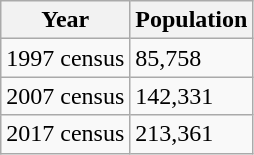<table class="wikitable">
<tr>
<th>Year</th>
<th>Population</th>
</tr>
<tr>
<td>1997 census</td>
<td>85,758</td>
</tr>
<tr>
<td>2007 census</td>
<td>142,331</td>
</tr>
<tr>
<td>2017 census</td>
<td>213,361</td>
</tr>
</table>
